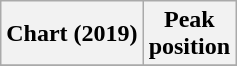<table class="wikitable plainrowheaders" style="text-align:center">
<tr>
<th scope="col">Chart (2019)</th>
<th scope="col">Peak<br>position</th>
</tr>
<tr>
</tr>
</table>
